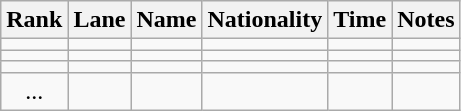<table class="wikitable sortable" style="text-align:center">
<tr>
<th>Rank</th>
<th>Lane</th>
<th>Name</th>
<th>Nationality</th>
<th>Time</th>
<th>Notes</th>
</tr>
<tr>
<td></td>
<td></td>
<td align=left></td>
<td align=left></td>
<td></td>
<td></td>
</tr>
<tr>
<td></td>
<td></td>
<td align=left></td>
<td align=left></td>
<td></td>
<td></td>
</tr>
<tr>
<td></td>
<td></td>
<td align=left></td>
<td align=left></td>
<td></td>
<td></td>
</tr>
<tr>
<td>...</td>
<td></td>
<td align=left></td>
<td align=left></td>
<td></td>
<td></td>
</tr>
</table>
